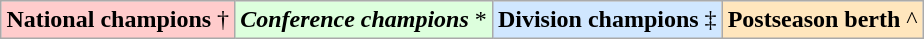<table class="wikitable" style="margin:1em auto;">
<tr>
<td bgcolor=FFCCCC><strong>National champions</strong> †</td>
<td bgcolor=DDFFDD><strong><em>Conference champions</em></strong> *</td>
<td bgcolor=D0E7FF><strong>Division champions</strong> ‡</td>
<td bgcolor=FFE6BD><strong>Postseason berth</strong> ^</td>
</tr>
</table>
